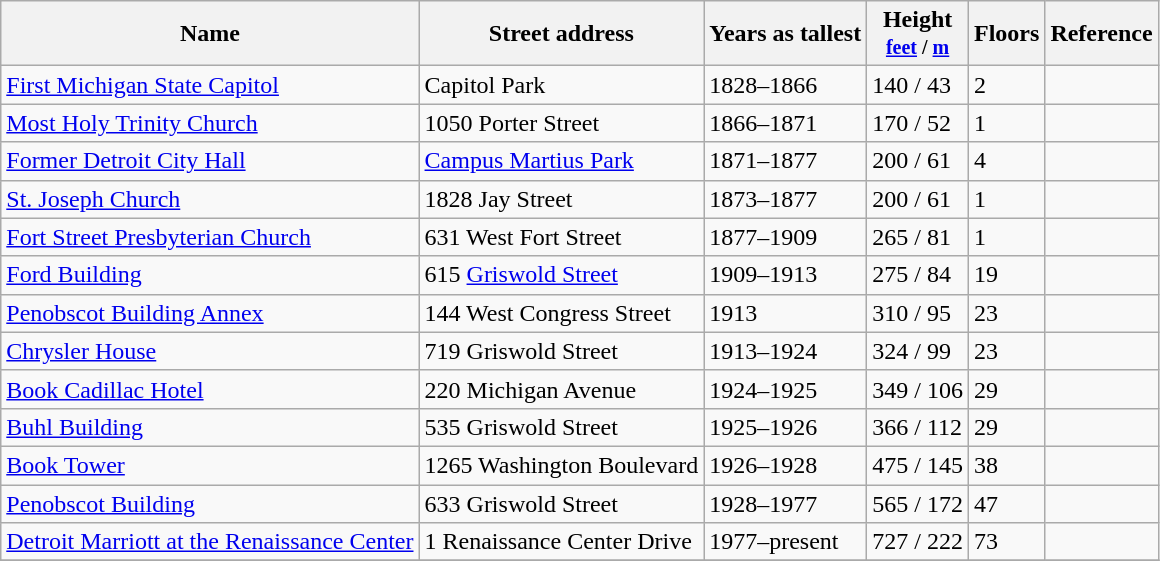<table class="wikitable sortable">
<tr>
<th>Name</th>
<th>Street address</th>
<th>Years as tallest</th>
<th>Height<br><small><a href='#'>feet</a> / <a href='#'>m</a></small></th>
<th>Floors</th>
<th class="unsortable">Reference</th>
</tr>
<tr>
<td><a href='#'>First Michigan State Capitol</a></td>
<td>Capitol Park</td>
<td>1828–1866</td>
<td>140 / 43</td>
<td>2</td>
<td></td>
</tr>
<tr>
<td><a href='#'>Most Holy Trinity Church</a></td>
<td>1050 Porter Street</td>
<td>1866–1871</td>
<td>170 / 52</td>
<td>1</td>
<td></td>
</tr>
<tr>
<td><a href='#'>Former Detroit City Hall</a></td>
<td><a href='#'>Campus Martius Park</a></td>
<td>1871–1877</td>
<td>200 / 61</td>
<td>4</td>
<td></td>
</tr>
<tr>
<td><a href='#'>St. Joseph Church</a></td>
<td>1828 Jay Street</td>
<td>1873–1877</td>
<td>200 / 61</td>
<td>1</td>
<td></td>
</tr>
<tr>
<td><a href='#'>Fort Street Presbyterian Church</a></td>
<td>631 West Fort Street</td>
<td>1877–1909</td>
<td>265 / 81</td>
<td>1</td>
<td></td>
</tr>
<tr>
<td><a href='#'>Ford Building</a></td>
<td>615 <a href='#'>Griswold Street</a></td>
<td>1909–1913</td>
<td>275 / 84</td>
<td>19</td>
<td></td>
</tr>
<tr>
<td><a href='#'>Penobscot Building Annex</a></td>
<td>144 West Congress Street</td>
<td>1913</td>
<td>310 / 95</td>
<td>23</td>
<td></td>
</tr>
<tr>
<td><a href='#'>Chrysler House</a></td>
<td>719 Griswold Street</td>
<td>1913–1924</td>
<td>324 / 99</td>
<td>23</td>
<td></td>
</tr>
<tr>
<td><a href='#'>Book Cadillac Hotel</a></td>
<td>220 Michigan Avenue</td>
<td>1924–1925</td>
<td>349 / 106</td>
<td>29</td>
<td></td>
</tr>
<tr>
<td><a href='#'>Buhl Building</a></td>
<td>535 Griswold Street</td>
<td>1925–1926</td>
<td>366 / 112</td>
<td>29</td>
<td></td>
</tr>
<tr>
<td><a href='#'>Book Tower</a></td>
<td>1265 Washington Boulevard</td>
<td>1926–1928</td>
<td>475 / 145</td>
<td>38</td>
<td></td>
</tr>
<tr>
<td><a href='#'>Penobscot Building</a></td>
<td>633 Griswold Street</td>
<td>1928–1977</td>
<td>565 / 172</td>
<td>47</td>
<td></td>
</tr>
<tr>
<td><a href='#'>Detroit Marriott at the Renaissance Center</a></td>
<td>1 Renaissance Center Drive</td>
<td>1977–present</td>
<td>727 / 222</td>
<td>73</td>
<td></td>
</tr>
<tr>
</tr>
</table>
